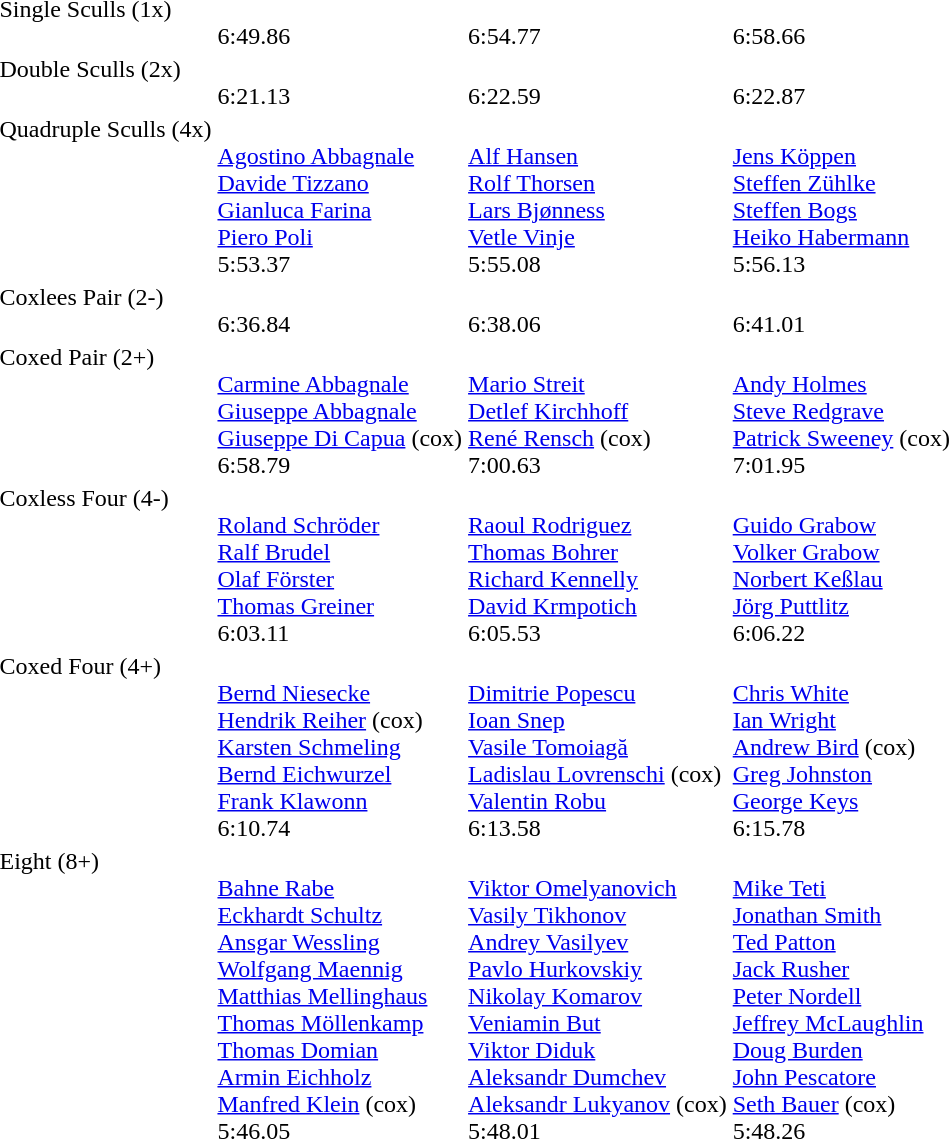<table>
<tr style="vertical-align:top;">
<td>Single Sculls (1x) <br> </td>
<td> <br> 6:49.86</td>
<td> <br> 6:54.77</td>
<td> <br> 6:58.66</td>
</tr>
<tr style="vertical-align:top;">
<td>Double Sculls (2x) <br> </td>
<td> <br> 6:21.13</td>
<td> <br> 6:22.59</td>
<td> <br> 6:22.87</td>
</tr>
<tr style="vertical-align:top;">
<td>Quadruple Sculls (4x) <br> </td>
<td> <br> <a href='#'>Agostino Abbagnale</a> <br> <a href='#'>Davide Tizzano</a> <br> <a href='#'>Gianluca Farina</a> <br> <a href='#'>Piero Poli</a> <br> 5:53.37</td>
<td> <br> <a href='#'>Alf Hansen</a> <br> <a href='#'>Rolf Thorsen</a> <br> <a href='#'>Lars Bjønness</a> <br> <a href='#'>Vetle Vinje</a> <br> 5:55.08</td>
<td> <br> <a href='#'>Jens Köppen</a> <br> <a href='#'>Steffen Zühlke</a> <br> <a href='#'>Steffen Bogs</a> <br> <a href='#'>Heiko Habermann</a> <br> 5:56.13</td>
</tr>
<tr style="vertical-align:top;">
<td>Coxlees Pair (2-) <br> </td>
<td> <br> 6:36.84</td>
<td> <br> 6:38.06</td>
<td> <br> 6:41.01</td>
</tr>
<tr style="vertical-align:top;">
<td>Coxed Pair (2+) <br> </td>
<td> <br> <a href='#'>Carmine Abbagnale</a> <br> <a href='#'>Giuseppe Abbagnale</a> <br> <a href='#'>Giuseppe Di Capua</a> (cox) <br>  6:58.79</td>
<td> <br> <a href='#'>Mario Streit</a> <br> <a href='#'>Detlef Kirchhoff</a> <br> <a href='#'>René Rensch</a> (cox) <br> 7:00.63</td>
<td> <br> <a href='#'>Andy Holmes</a> <br> <a href='#'>Steve Redgrave</a> <br> <a href='#'>Patrick Sweeney</a> (cox) <br> 7:01.95</td>
</tr>
<tr style="vertical-align:top;">
<td>Coxless Four (4-) <br> </td>
<td> <br> <a href='#'>Roland Schröder</a> <br> <a href='#'>Ralf Brudel</a> <br> <a href='#'>Olaf Förster</a> <br> <a href='#'>Thomas Greiner</a> <br> 6:03.11</td>
<td> <br> <a href='#'>Raoul Rodriguez</a> <br> <a href='#'>Thomas Bohrer</a> <br> <a href='#'>Richard Kennelly</a> <br> <a href='#'>David Krmpotich</a> <br> 6:05.53</td>
<td> <br> <a href='#'>Guido Grabow</a> <br> <a href='#'>Volker Grabow</a> <br> <a href='#'>Norbert Keßlau</a> <br> <a href='#'>Jörg Puttlitz</a> <br> 6:06.22</td>
</tr>
<tr style="vertical-align:top;">
<td>Coxed Four (4+) <br> </td>
<td> <br> <a href='#'>Bernd Niesecke</a> <br> <a href='#'>Hendrik Reiher</a> (cox) <br> <a href='#'>Karsten Schmeling</a> <br> <a href='#'>Bernd Eichwurzel</a> <br> <a href='#'>Frank Klawonn</a> <br> 6:10.74</td>
<td> <br> <a href='#'>Dimitrie Popescu</a> <br> <a href='#'>Ioan Snep</a> <br> <a href='#'>Vasile Tomoiagă</a> <br> <a href='#'>Ladislau Lovrenschi</a> (cox) <br> <a href='#'>Valentin Robu</a> <br> 6:13.58</td>
<td> <br> <a href='#'>Chris White</a> <br> <a href='#'>Ian Wright</a> <br> <a href='#'>Andrew Bird</a> (cox) <br> <a href='#'>Greg Johnston</a> <br> <a href='#'>George Keys</a> <br> 6:15.78</td>
</tr>
<tr style="vertical-align:top;">
<td>Eight (8+) <br> </td>
<td> <br> <a href='#'>Bahne Rabe</a> <br> <a href='#'>Eckhardt Schultz</a> <br> <a href='#'>Ansgar Wessling</a> <br> <a href='#'>Wolfgang Maennig</a> <br> <a href='#'>Matthias Mellinghaus</a> <br> <a href='#'>Thomas Möllenkamp</a> <br> <a href='#'>Thomas Domian</a> <br> <a href='#'>Armin Eichholz</a> <br> <a href='#'>Manfred Klein</a> (cox) <br> 5:46.05</td>
<td> <br> <a href='#'>Viktor Omelyanovich</a> <br> <a href='#'>Vasily Tikhonov</a> <br> <a href='#'>Andrey Vasilyev</a> <br> <a href='#'>Pavlo Hurkovskiy</a> <br> <a href='#'>Nikolay Komarov</a> <br> <a href='#'>Veniamin But</a> <br> <a href='#'>Viktor Diduk</a> <br> <a href='#'>Aleksandr Dumchev</a> <br> <a href='#'>Aleksandr Lukyanov</a> (cox) <br> 5:48.01</td>
<td> <br> <a href='#'>Mike Teti</a> <br> <a href='#'>Jonathan Smith</a> <br> <a href='#'>Ted Patton</a> <br> <a href='#'>Jack Rusher</a> <br> <a href='#'>Peter Nordell</a> <br> <a href='#'>Jeffrey McLaughlin</a> <br> <a href='#'>Doug Burden</a> <br> <a href='#'>John Pescatore</a> <br> <a href='#'>Seth Bauer</a> (cox) <br> 5:48.26</td>
</tr>
</table>
